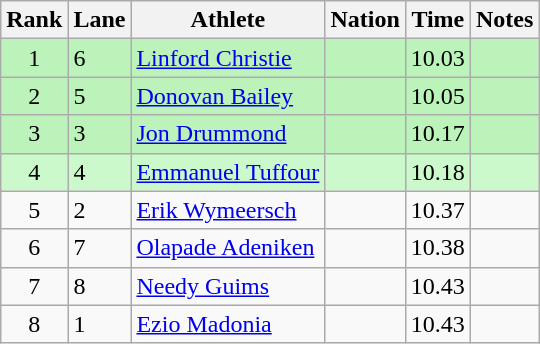<table class="wikitable sortable">
<tr>
<th>Rank</th>
<th>Lane</th>
<th>Athlete</th>
<th>Nation</th>
<th>Time</th>
<th>Notes</th>
</tr>
<tr style="background:#bbf3bb;">
<td align="center">1</td>
<td>6</td>
<td><a href='#'>Linford Christie</a></td>
<td></td>
<td align="center">10.03</td>
<td align=center></td>
</tr>
<tr style="background:#bbf3bb;">
<td align="center">2</td>
<td>5</td>
<td><a href='#'>Donovan Bailey</a></td>
<td></td>
<td align="center">10.05</td>
<td align=center></td>
</tr>
<tr style="background:#bbf3bb;">
<td align="center">3</td>
<td>3</td>
<td><a href='#'>Jon Drummond</a></td>
<td></td>
<td align="center">10.17</td>
<td align=center></td>
</tr>
<tr style="background:#ccf9cc;">
<td align="center">4</td>
<td>4</td>
<td><a href='#'>Emmanuel Tuffour</a></td>
<td></td>
<td align="center">10.18</td>
<td align=center></td>
</tr>
<tr>
<td align="center">5</td>
<td>2</td>
<td><a href='#'>Erik Wymeersch</a></td>
<td></td>
<td align="center">10.37</td>
<td></td>
</tr>
<tr>
<td align="center">6</td>
<td>7</td>
<td><a href='#'>Olapade Adeniken</a></td>
<td></td>
<td align="center">10.38</td>
<td></td>
</tr>
<tr>
<td align="center">7</td>
<td>8</td>
<td><a href='#'>Needy Guims</a></td>
<td></td>
<td align="center">10.43</td>
<td></td>
</tr>
<tr>
<td align="center">8</td>
<td>1</td>
<td><a href='#'>Ezio Madonia</a></td>
<td></td>
<td align="center">10.43</td>
<td></td>
</tr>
</table>
